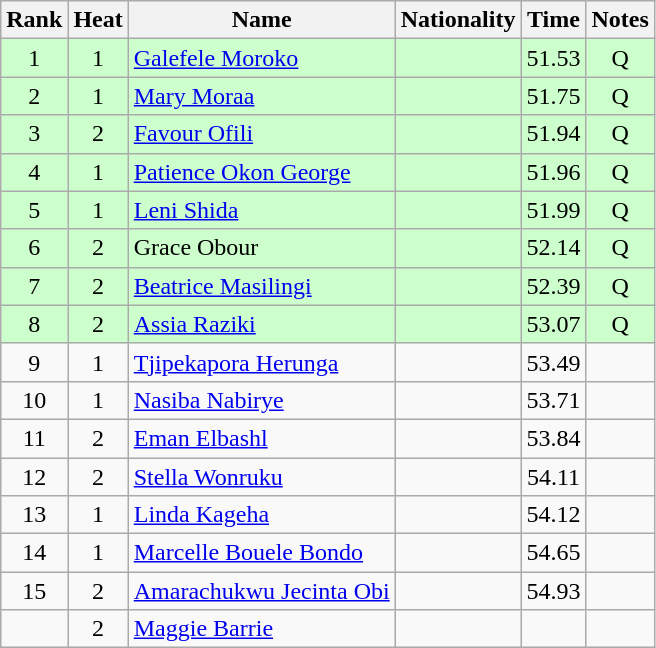<table class="wikitable sortable" style="text-align:center">
<tr>
<th>Rank</th>
<th>Heat</th>
<th>Name</th>
<th>Nationality</th>
<th>Time</th>
<th>Notes</th>
</tr>
<tr bgcolor=ccffcc>
<td>1</td>
<td>1</td>
<td align=left><a href='#'>Galefele Moroko</a></td>
<td align=left></td>
<td>51.53</td>
<td>Q</td>
</tr>
<tr bgcolor=ccffcc>
<td>2</td>
<td>1</td>
<td align=left><a href='#'>Mary Moraa</a></td>
<td align=left></td>
<td>51.75</td>
<td>Q</td>
</tr>
<tr bgcolor=ccffcc>
<td>3</td>
<td>2</td>
<td align=left><a href='#'>Favour Ofili</a></td>
<td align=left></td>
<td>51.94</td>
<td>Q</td>
</tr>
<tr bgcolor=ccffcc>
<td>4</td>
<td>1</td>
<td align=left><a href='#'>Patience Okon George</a></td>
<td align=left></td>
<td>51.96</td>
<td>Q</td>
</tr>
<tr bgcolor=ccffcc>
<td>5</td>
<td>1</td>
<td align=left><a href='#'>Leni Shida</a></td>
<td align=left></td>
<td>51.99</td>
<td>Q</td>
</tr>
<tr bgcolor=ccffcc>
<td>6</td>
<td>2</td>
<td align=left>Grace Obour</td>
<td align=left></td>
<td>52.14</td>
<td>Q</td>
</tr>
<tr bgcolor=ccffcc>
<td>7</td>
<td>2</td>
<td align=left><a href='#'>Beatrice Masilingi</a></td>
<td align=left></td>
<td>52.39</td>
<td>Q</td>
</tr>
<tr bgcolor=ccffcc>
<td>8</td>
<td>2</td>
<td align=left><a href='#'>Assia Raziki</a></td>
<td align=left></td>
<td>53.07</td>
<td>Q</td>
</tr>
<tr>
<td>9</td>
<td>1</td>
<td align=left><a href='#'>Tjipekapora Herunga</a></td>
<td align=left></td>
<td>53.49</td>
<td></td>
</tr>
<tr>
<td>10</td>
<td>1</td>
<td align=left><a href='#'>Nasiba Nabirye</a></td>
<td align=left></td>
<td>53.71</td>
<td></td>
</tr>
<tr>
<td>11</td>
<td>2</td>
<td align=left><a href='#'>Eman Elbashl</a></td>
<td align=left></td>
<td>53.84</td>
<td></td>
</tr>
<tr>
<td>12</td>
<td>2</td>
<td align=left><a href='#'>Stella Wonruku</a></td>
<td align=left></td>
<td>54.11</td>
<td></td>
</tr>
<tr>
<td>13</td>
<td>1</td>
<td align=left><a href='#'>Linda Kageha</a></td>
<td align=left></td>
<td>54.12</td>
<td></td>
</tr>
<tr>
<td>14</td>
<td>1</td>
<td align=left><a href='#'>Marcelle Bouele Bondo</a></td>
<td align=left></td>
<td>54.65</td>
<td></td>
</tr>
<tr>
<td>15</td>
<td>2</td>
<td align=left><a href='#'>Amarachukwu Jecinta Obi</a></td>
<td align=left></td>
<td>54.93</td>
<td></td>
</tr>
<tr>
<td></td>
<td>2</td>
<td align=left><a href='#'>Maggie Barrie</a></td>
<td align=left></td>
<td></td>
<td></td>
</tr>
</table>
